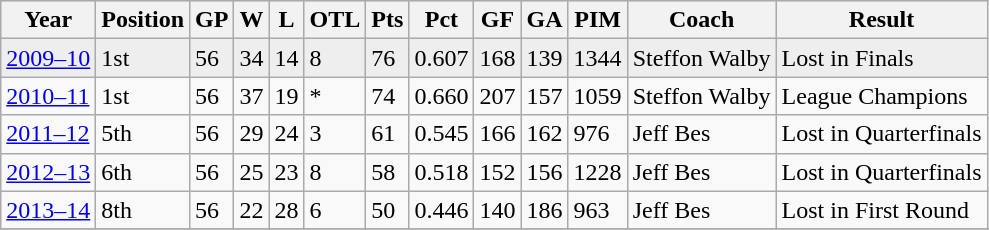<table class="wikitable">
<tr style="background:#dddddd;">
<th>Year</th>
<th>Position</th>
<th>GP</th>
<th>W</th>
<th>L</th>
<th>OTL</th>
<th>Pts</th>
<th>Pct</th>
<th>GF</th>
<th>GA</th>
<th>PIM</th>
<th>Coach</th>
<th>Result</th>
</tr>
<tr style="background:#eeeeee;">
<td><a href='#'>2009–10</a></td>
<td>1st</td>
<td>56</td>
<td>34</td>
<td>14</td>
<td>8</td>
<td>76</td>
<td>0.607</td>
<td>168</td>
<td>139</td>
<td>1344</td>
<td>Steffon Walby</td>
<td>Lost in Finals</td>
</tr>
<tr>
<td><a href='#'>2010–11</a></td>
<td>1st</td>
<td>56</td>
<td>37</td>
<td>19</td>
<td>*</td>
<td>74</td>
<td>0.660</td>
<td>207</td>
<td>157</td>
<td>1059</td>
<td>Steffon Walby</td>
<td>League Champions</td>
</tr>
<tr>
<td><a href='#'>2011–12</a></td>
<td>5th</td>
<td>56</td>
<td>29</td>
<td>24</td>
<td>3</td>
<td>61</td>
<td>0.545</td>
<td>166</td>
<td>162</td>
<td>976</td>
<td>Jeff Bes</td>
<td>Lost in Quarterfinals</td>
</tr>
<tr>
<td><a href='#'>2012–13</a></td>
<td>6th</td>
<td>56</td>
<td>25</td>
<td>23</td>
<td>8</td>
<td>58</td>
<td>0.518</td>
<td>152</td>
<td>156</td>
<td>1228</td>
<td>Jeff Bes</td>
<td>Lost in Quarterfinals</td>
</tr>
<tr>
<td><a href='#'>2013–14</a></td>
<td>8th</td>
<td>56</td>
<td>22</td>
<td>28</td>
<td>6</td>
<td>50</td>
<td>0.446</td>
<td>140</td>
<td>186</td>
<td>963</td>
<td>Jeff Bes</td>
<td>Lost in First Round</td>
</tr>
<tr>
</tr>
</table>
